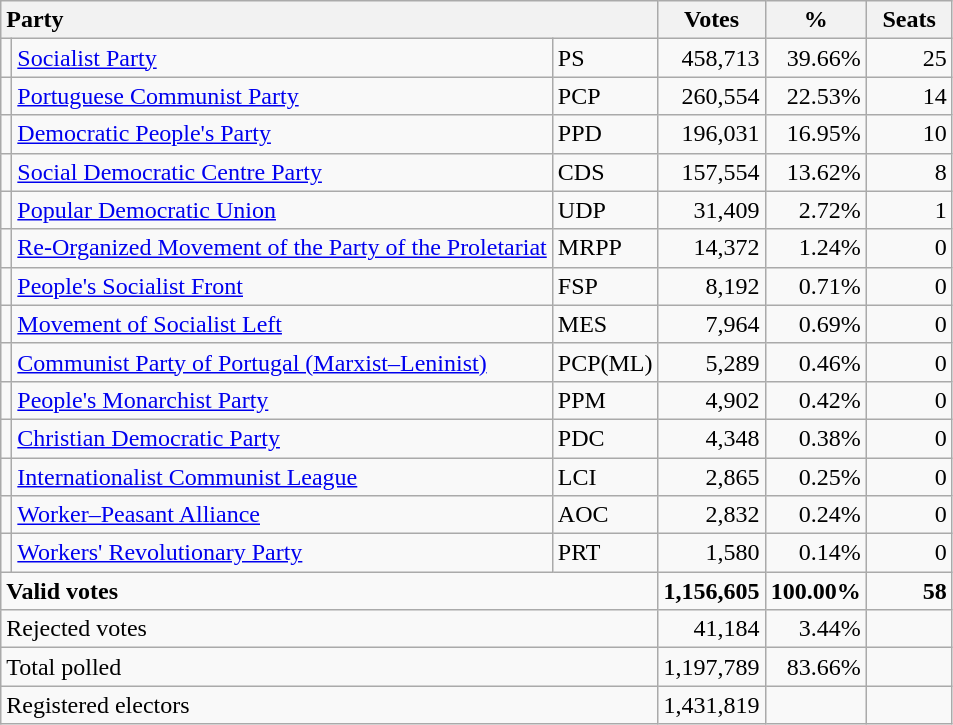<table class="wikitable" border="1" style="text-align:right;">
<tr>
<th style="text-align:left;" colspan=3>Party</th>
<th align=center width="50">Votes</th>
<th align=center width="50">%</th>
<th align=center width="50">Seats</th>
</tr>
<tr>
<td></td>
<td align=left><a href='#'>Socialist Party</a></td>
<td align=left>PS</td>
<td>458,713</td>
<td>39.66%</td>
<td>25</td>
</tr>
<tr>
<td></td>
<td align=left><a href='#'>Portuguese Communist Party</a></td>
<td align=left>PCP</td>
<td>260,554</td>
<td>22.53%</td>
<td>14</td>
</tr>
<tr>
<td></td>
<td align=left><a href='#'>Democratic People's Party</a></td>
<td align=left>PPD</td>
<td>196,031</td>
<td>16.95%</td>
<td>10</td>
</tr>
<tr>
<td></td>
<td align=left style="white-space: nowrap;"><a href='#'>Social Democratic Centre Party</a></td>
<td align=left>CDS</td>
<td>157,554</td>
<td>13.62%</td>
<td>8</td>
</tr>
<tr>
<td></td>
<td align=left><a href='#'>Popular Democratic Union</a></td>
<td align=left>UDP</td>
<td>31,409</td>
<td>2.72%</td>
<td>1</td>
</tr>
<tr>
<td></td>
<td align=left><a href='#'>Re-Organized Movement of the Party of the Proletariat</a></td>
<td align=left>MRPP</td>
<td>14,372</td>
<td>1.24%</td>
<td>0</td>
</tr>
<tr>
<td></td>
<td align=left><a href='#'>People's Socialist Front</a></td>
<td align=left>FSP</td>
<td>8,192</td>
<td>0.71%</td>
<td>0</td>
</tr>
<tr>
<td></td>
<td align=left><a href='#'>Movement of Socialist Left</a></td>
<td align=left>MES</td>
<td>7,964</td>
<td>0.69%</td>
<td>0</td>
</tr>
<tr>
<td></td>
<td align=left><a href='#'>Communist Party of Portugal (Marxist–Leninist)</a></td>
<td align=left>PCP(ML)</td>
<td>5,289</td>
<td>0.46%</td>
<td>0</td>
</tr>
<tr>
<td></td>
<td align=left><a href='#'>People's Monarchist Party</a></td>
<td align=left>PPM</td>
<td>4,902</td>
<td>0.42%</td>
<td>0</td>
</tr>
<tr>
<td></td>
<td align=left style="white-space: nowrap;"><a href='#'>Christian Democratic Party</a></td>
<td align=left>PDC</td>
<td>4,348</td>
<td>0.38%</td>
<td>0</td>
</tr>
<tr>
<td></td>
<td align=left><a href='#'>Internationalist Communist League</a></td>
<td align=left>LCI</td>
<td>2,865</td>
<td>0.25%</td>
<td>0</td>
</tr>
<tr>
<td></td>
<td align=left><a href='#'>Worker–Peasant Alliance</a></td>
<td align=left>AOC</td>
<td>2,832</td>
<td>0.24%</td>
<td>0</td>
</tr>
<tr>
<td></td>
<td align=left><a href='#'>Workers' Revolutionary Party</a></td>
<td align=left>PRT</td>
<td>1,580</td>
<td>0.14%</td>
<td>0</td>
</tr>
<tr style="font-weight:bold">
<td align=left colspan=3>Valid votes</td>
<td>1,156,605</td>
<td>100.00%</td>
<td>58</td>
</tr>
<tr>
<td align=left colspan=3>Rejected votes</td>
<td>41,184</td>
<td>3.44%</td>
<td></td>
</tr>
<tr>
<td align=left colspan=3>Total polled</td>
<td>1,197,789</td>
<td>83.66%</td>
<td></td>
</tr>
<tr>
<td align=left colspan=3>Registered electors</td>
<td>1,431,819</td>
<td></td>
<td></td>
</tr>
</table>
